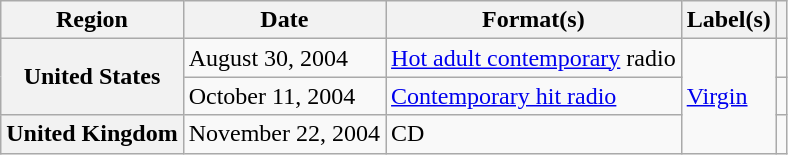<table class="wikitable plainrowheaders">
<tr>
<th scope="col">Region</th>
<th scope="col">Date</th>
<th scope="col">Format(s)</th>
<th scope="col">Label(s)</th>
<th scope="col"></th>
</tr>
<tr>
<th scope="row" rowspan="2">United States</th>
<td>August 30, 2004</td>
<td><a href='#'>Hot adult contemporary</a> radio</td>
<td rowspan="3"><a href='#'>Virgin</a></td>
<td></td>
</tr>
<tr>
<td>October 11, 2004</td>
<td><a href='#'>Contemporary hit radio</a></td>
<td></td>
</tr>
<tr>
<th scope="row">United Kingdom</th>
<td>November 22, 2004</td>
<td>CD</td>
<td></td>
</tr>
</table>
